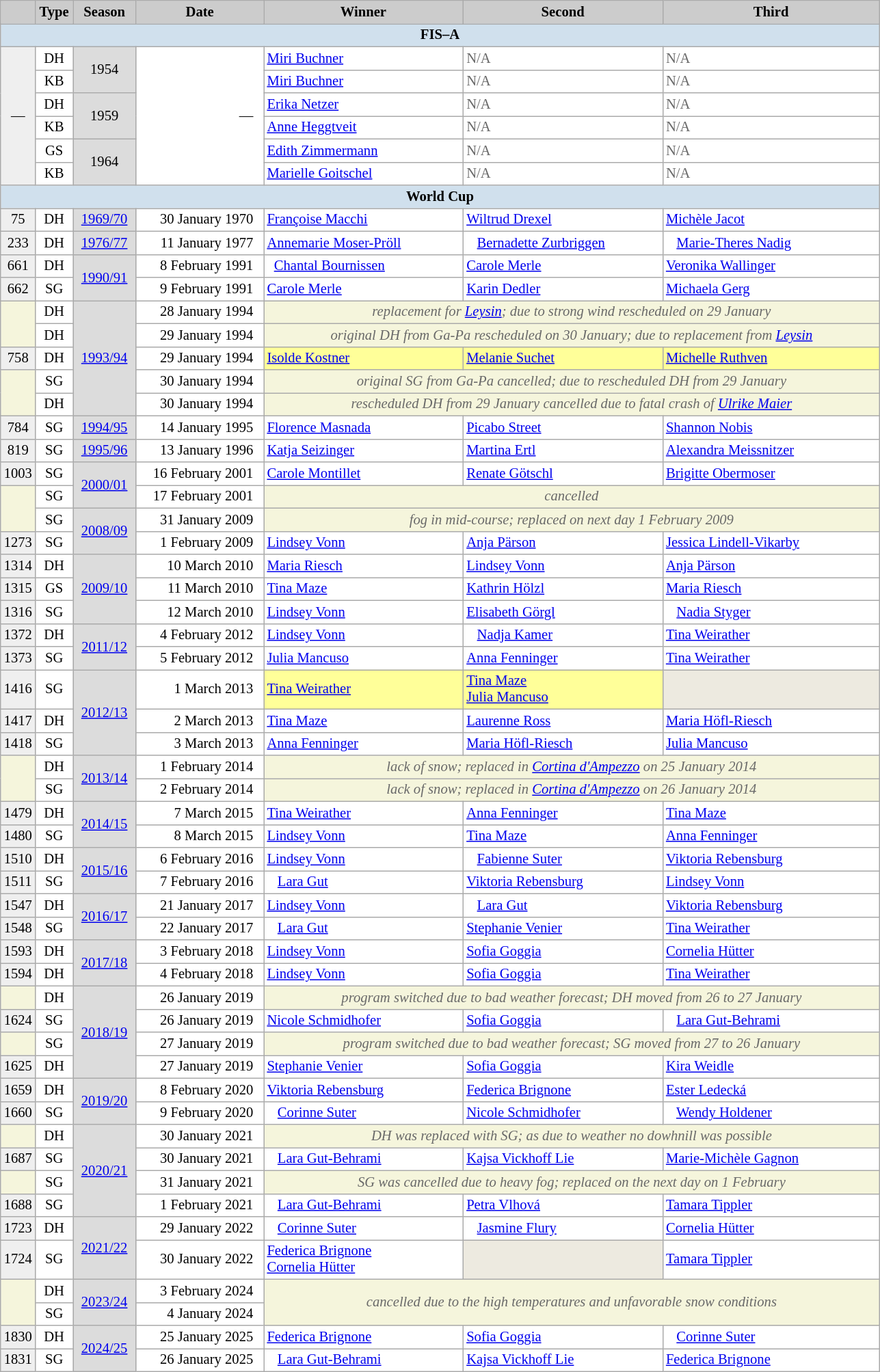<table class="wikitable" style="background:#fff; font-size:86%; line-height:16px; border:grey solid 1px; border-collapse:collapse;">
<tr>
<th style="background-color: #ccc;" width="23"></th>
<th style="background-color: #ccc;" width="30">Type</th>
<th style="background-color: #ccc;" width="55">Season</th>
<th style="background:#ccc;" width="118">Date</th>
<th style="background:#ccc;" width="188">Winner</th>
<th style="background:#ccc;" width="188">Second</th>
<th style="background:#ccc;" width="205">Third</th>
</tr>
<tr>
<td align="center" bgcolor="#d0e0ed" colspan="7"><strong>FIS–A</strong></td>
</tr>
<tr>
<td align=center bgcolor="#EFEFEF" rowspan=6>—</td>
<td align=center>DH</td>
<td bgcolor=gainsboro align=center rowspan=2>1954</td>
<td align=right rowspan=6>—  </td>
<td> <a href='#'>Miri Buchner</a></td>
<td style=color:#696969>N/A</td>
<td style=color:#696969>N/A</td>
</tr>
<tr>
<td align=center>KB</td>
<td> <a href='#'>Miri Buchner</a></td>
<td style=color:#696969>N/A</td>
<td style=color:#696969>N/A</td>
</tr>
<tr>
<td align=center>DH</td>
<td bgcolor=gainsboro align=center rowspan=2>1959</td>
<td> <a href='#'>Erika Netzer</a></td>
<td style=color:#696969>N/A</td>
<td style=color:#696969>N/A</td>
</tr>
<tr>
<td align=center>KB</td>
<td> <a href='#'>Anne Heggtveit</a></td>
<td style=color:#696969>N/A</td>
<td style=color:#696969>N/A</td>
</tr>
<tr>
<td align=center>GS</td>
<td bgcolor=gainsboro align=center rowspan=2>1964</td>
<td> <a href='#'>Edith Zimmermann</a></td>
<td style=color:#696969>N/A</td>
<td style=color:#696969>N/A</td>
</tr>
<tr>
<td align=center>KB</td>
<td> <a href='#'>Marielle Goitschel</a></td>
<td style=color:#696969>N/A</td>
<td style=color:#696969>N/A</td>
</tr>
<tr>
<td align="center" bgcolor="#d0e0ed" colspan="7"><strong>World Cup</strong></td>
</tr>
<tr>
<td align=center bgcolor="#EFEFEF">75</td>
<td align=center>DH</td>
<td bgcolor=gainsboro align=center><a href='#'>1969/70</a></td>
<td align=right>30 January 1970  </td>
<td> <a href='#'>Françoise Macchi</a></td>
<td> <a href='#'>Wiltrud Drexel</a></td>
<td> <a href='#'>Michèle Jacot</a></td>
</tr>
<tr>
<td align=center bgcolor="#EFEFEF">233</td>
<td align=center>DH</td>
<td bgcolor=gainsboro align=center><a href='#'>1976/77</a></td>
<td align=right>11 January 1977  </td>
<td> <a href='#'>Annemarie Moser-Pröll</a></td>
<td>   <a href='#'>Bernadette Zurbriggen</a></td>
<td>   <a href='#'>Marie-Theres Nadig</a></td>
</tr>
<tr>
<td align=center bgcolor="#EFEFEF">661</td>
<td align=center>DH</td>
<td bgcolor=gainsboro align=center rowspan=2><a href='#'>1990/91</a></td>
<td align=right>8 February 1991  </td>
<td>  <a href='#'>Chantal&nbsp;Bournissen</a></td>
<td> <a href='#'>Carole Merle</a></td>
<td> <a href='#'>Veronika Wallinger</a></td>
</tr>
<tr>
<td align=center bgcolor="#EFEFEF">662</td>
<td align=center>SG</td>
<td align=right>9 February 1991  </td>
<td> <a href='#'>Carole Merle</a></td>
<td> <a href='#'>Karin Dedler</a></td>
<td> <a href='#'>Michaela Gerg</a></td>
</tr>
<tr>
<td align=center bgcolor="F5F5DC" rowspan=2></td>
<td align=center>DH</td>
<td bgcolor=gainsboro align=center rowspan=5><a href='#'>1993/94</a></td>
<td align=right>28 January 1994  </td>
<td colspan=3 align=center bgcolor="F5F5DC" style=color:#696969><em>replacement for <a href='#'>Leysin</a>; due to strong wind rescheduled on 29 January</em></td>
</tr>
<tr>
<td align=center>DH</td>
<td align=right>29 January 1994  </td>
<td colspan=3 align=center bgcolor="F5F5DC" style=color:#696969><em>original DH from Ga-Pa rescheduled on 30 January; due to replacement from <a href='#'>Leysin</a></em></td>
</tr>
<tr>
<td align=center bgcolor="#EFEFEF">758</td>
<td align=center>DH</td>
<td align=right>29 January 1994  </td>
<td bgcolor=#FFFF99> <a href='#'>Isolde Kostner</a></td>
<td bgcolor=#FFFF99> <a href='#'>Melanie Suchet</a></td>
<td bgcolor=#FFFF99> <a href='#'>Michelle Ruthven</a></td>
</tr>
<tr>
<td align=center bgcolor="F5F5DC" rowspan=2></td>
<td align=center>SG</td>
<td align=right>30 January 1994  </td>
<td colspan=3 align=center bgcolor="F5F5DC" style=color:#696969><em>original SG from Ga-Pa cancelled; due to rescheduled DH from 29 January</em></td>
</tr>
<tr>
<td align=center>DH</td>
<td align=right>30 January 1994  </td>
<td colspan=3 align=center bgcolor="F5F5DC" style=color:#696969><em>rescheduled DH from 29 January cancelled due to fatal crash of <a href='#'>Ulrike Maier</a></em></td>
</tr>
<tr>
<td align=center bgcolor="#EFEFEF">784</td>
<td align=center>SG</td>
<td bgcolor=gainsboro align=center><a href='#'>1994/95</a></td>
<td align=right>14 January 1995  </td>
<td> <a href='#'>Florence Masnada</a></td>
<td> <a href='#'>Picabo Street</a></td>
<td> <a href='#'>Shannon Nobis</a></td>
</tr>
<tr>
<td align=center bgcolor="#EFEFEF">819</td>
<td align=center>SG</td>
<td bgcolor=gainsboro align=center><a href='#'>1995/96</a></td>
<td align=right>13 January 1996  </td>
<td> <a href='#'>Katja Seizinger</a></td>
<td> <a href='#'>Martina Ertl</a></td>
<td> <a href='#'>Alexandra Meissnitzer</a></td>
</tr>
<tr>
<td align=center bgcolor="#EFEFEF">1003</td>
<td align=center>SG</td>
<td bgcolor=gainsboro align=center rowspan=2><a href='#'>2000/01</a></td>
<td align=right>16 February 2001  </td>
<td> <a href='#'>Carole Montillet</a></td>
<td> <a href='#'>Renate Götschl</a></td>
<td> <a href='#'>Brigitte Obermoser</a></td>
</tr>
<tr>
<td align=center bgcolor="F5F5DC" rowspan=2></td>
<td align=center>SG</td>
<td align=right>17 February 2001  </td>
<td colspan=3 align=center style=color:#696969 bgcolor="F5F5DC"><em>cancelled</em></td>
</tr>
<tr>
<td align=center>SG</td>
<td bgcolor=gainsboro align=center rowspan=2><a href='#'>2008/09</a></td>
<td align=right>31 January 2009  </td>
<td colspan=3 align=center bgcolor="F5F5DC" style=color:#696969><em>fog in mid-course; replaced on next day 1 February 2009</em></td>
</tr>
<tr>
<td align=center bgcolor="#EFEFEF">1273</td>
<td align=center>SG</td>
<td align=right>1 February 2009  </td>
<td> <a href='#'>Lindsey Vonn</a></td>
<td> <a href='#'>Anja Pärson</a></td>
<td> <a href='#'>Jessica Lindell-Vikarby</a></td>
</tr>
<tr>
<td align=center bgcolor="#EFEFEF">1314</td>
<td align=center>DH</td>
<td bgcolor=gainsboro align=center rowspan=3><a href='#'>2009/10</a></td>
<td align=right>10 March 2010  </td>
<td> <a href='#'>Maria Riesch</a></td>
<td> <a href='#'>Lindsey Vonn</a></td>
<td> <a href='#'>Anja Pärson</a></td>
</tr>
<tr>
<td align=center bgcolor="#EFEFEF">1315</td>
<td align=center>GS</td>
<td align=right>11 March 2010  </td>
<td> <a href='#'>Tina Maze</a></td>
<td> <a href='#'>Kathrin Hölzl</a></td>
<td> <a href='#'>Maria Riesch</a></td>
</tr>
<tr>
<td align=center bgcolor="#EFEFEF">1316</td>
<td align=center>SG</td>
<td align=right>12 March 2010  </td>
<td> <a href='#'>Lindsey Vonn</a></td>
<td> <a href='#'>Elisabeth Görgl</a></td>
<td>   <a href='#'>Nadia Styger</a></td>
</tr>
<tr>
<td align=center bgcolor="#EFEFEF">1372</td>
<td align=center>DH</td>
<td bgcolor=gainsboro align=center rowspan=2><a href='#'>2011/12</a></td>
<td align=right>4 February 2012  </td>
<td> <a href='#'>Lindsey Vonn</a></td>
<td>   <a href='#'>Nadja Kamer</a></td>
<td> <a href='#'>Tina Weirather</a></td>
</tr>
<tr>
<td align=center bgcolor="#EFEFEF">1373</td>
<td align=center>SG</td>
<td align=right>5 February 2012  </td>
<td> <a href='#'>Julia Mancuso</a></td>
<td> <a href='#'>Anna Fenninger</a></td>
<td> <a href='#'>Tina Weirather</a></td>
</tr>
<tr>
<td align=center bgcolor="#EFEFEF">1416</td>
<td align=center>SG</td>
<td bgcolor=gainsboro align=center rowspan=3><a href='#'>2012/13</a></td>
<td align=right>1 March 2013  </td>
<td bgcolor=#FFFF99> <a href='#'>Tina Weirather</a></td>
<td bgcolor=#FFFF99> <a href='#'>Tina Maze</a><br> <a href='#'>Julia Mancuso</a></td>
<td bgcolor="EDEAE0"></td>
</tr>
<tr>
<td align=center bgcolor="#EFEFEF">1417</td>
<td align=center>DH</td>
<td align=right>2 March 2013  </td>
<td> <a href='#'>Tina Maze</a></td>
<td> <a href='#'>Laurenne Ross</a></td>
<td> <a href='#'>Maria Höfl-Riesch</a></td>
</tr>
<tr>
<td align=center bgcolor="#EFEFEF">1418</td>
<td align=center>SG</td>
<td align=right>3 March 2013  </td>
<td> <a href='#'>Anna Fenninger</a></td>
<td> <a href='#'>Maria Höfl-Riesch</a></td>
<td> <a href='#'>Julia Mancuso</a></td>
</tr>
<tr>
<td align=center bgcolor="F5F5DC" rowspan=2></td>
<td align=center>DH</td>
<td bgcolor=gainsboro align=center rowspan=2><a href='#'>2013/14</a></td>
<td align=right>1 February 2014  </td>
<td colspan=3 align=center bgcolor="F5F5DC" style=color:#696969><em>lack of snow; replaced in <a href='#'>Cortina d'Ampezzo</a> on 25 January 2014</em></td>
</tr>
<tr>
<td align=center>SG</td>
<td align=right>2 February 2014  </td>
<td colspan=3 align=center bgcolor="F5F5DC" style=color:#696969><em>lack of snow; replaced in <a href='#'>Cortina d'Ampezzo</a> on 26 January 2014</em></td>
</tr>
<tr>
<td align=center bgcolor="#EFEFEF">1479</td>
<td align=center>DH</td>
<td bgcolor=gainsboro align=center rowspan=2><a href='#'>2014/15</a></td>
<td align=right>7 March 2015  </td>
<td> <a href='#'>Tina Weirather</a></td>
<td> <a href='#'>Anna Fenninger</a></td>
<td> <a href='#'>Tina Maze</a></td>
</tr>
<tr>
<td align=center bgcolor="#EFEFEF">1480</td>
<td align=center>SG</td>
<td align=right>8 March 2015  </td>
<td> <a href='#'>Lindsey Vonn</a></td>
<td> <a href='#'>Tina Maze</a></td>
<td> <a href='#'>Anna Fenninger</a></td>
</tr>
<tr>
<td align=center bgcolor="#EFEFEF">1510</td>
<td align=center>DH</td>
<td bgcolor=gainsboro align=center rowspan=2><a href='#'>2015/16</a></td>
<td align=right>6 February 2016  </td>
<td> <a href='#'>Lindsey Vonn</a></td>
<td>   <a href='#'>Fabienne Suter</a></td>
<td> <a href='#'>Viktoria Rebensburg</a></td>
</tr>
<tr>
<td align=center bgcolor="#EFEFEF">1511</td>
<td align=center>SG</td>
<td align=right>7 February 2016  </td>
<td>   <a href='#'>Lara Gut</a></td>
<td> <a href='#'>Viktoria Rebensburg</a></td>
<td> <a href='#'>Lindsey Vonn</a></td>
</tr>
<tr>
<td align=center bgcolor="#EFEFEF">1547</td>
<td align=center>DH</td>
<td bgcolor=gainsboro align=center rowspan=2><a href='#'>2016/17</a></td>
<td align=right>21 January 2017  </td>
<td> <a href='#'>Lindsey Vonn</a></td>
<td>   <a href='#'>Lara Gut</a></td>
<td> <a href='#'>Viktoria Rebensburg</a></td>
</tr>
<tr>
<td align=center bgcolor="#EFEFEF">1548</td>
<td align=center>SG</td>
<td align=right>22 January 2017  </td>
<td>   <a href='#'>Lara Gut</a></td>
<td> <a href='#'>Stephanie Venier</a></td>
<td> <a href='#'>Tina Weirather</a></td>
</tr>
<tr>
<td align=center bgcolor="#EFEFEF">1593</td>
<td align=center>DH</td>
<td bgcolor=gainsboro align=center rowspan=2><a href='#'>2017/18</a></td>
<td align=right>3 February 2018  </td>
<td> <a href='#'>Lindsey Vonn</a></td>
<td> <a href='#'>Sofia Goggia</a></td>
<td> <a href='#'>Cornelia Hütter</a></td>
</tr>
<tr>
<td align=center bgcolor="#EFEFEF">1594</td>
<td align=center>DH</td>
<td align=right>4 February 2018  </td>
<td> <a href='#'>Lindsey Vonn</a></td>
<td> <a href='#'>Sofia Goggia</a></td>
<td> <a href='#'>Tina Weirather</a></td>
</tr>
<tr>
<td align=center bgcolor="F5F5DC"></td>
<td align=center>DH</td>
<td bgcolor=gainsboro align=center rowspan=4><a href='#'>2018/19</a></td>
<td align=right>26 January 2019  </td>
<td colspan=3 align=center bgcolor="F5F5DC" style=color:#696969><em>program switched due to bad weather forecast; DH moved from 26 to 27 January</em></td>
</tr>
<tr>
<td align=center bgcolor="#EFEFEF">1624</td>
<td align=center>SG</td>
<td align=right>26 January 2019  </td>
<td> <a href='#'>Nicole Schmidhofer</a></td>
<td> <a href='#'>Sofia Goggia</a></td>
<td>   <a href='#'>Lara Gut-Behrami</a></td>
</tr>
<tr>
<td align=center bgcolor="F5F5DC"></td>
<td align=center>SG</td>
<td align=right>27 January 2019  </td>
<td colspan=3 align=center bgcolor="F5F5DC" style=color:#696969><em>program switched due to bad weather forecast; SG moved from 27 to 26 January</em></td>
</tr>
<tr>
<td align=center bgcolor="#EFEFEF">1625</td>
<td align=center>DH</td>
<td align=right>27 January 2019  </td>
<td> <a href='#'>Stephanie Venier</a></td>
<td> <a href='#'>Sofia Goggia</a></td>
<td> <a href='#'>Kira Weidle</a></td>
</tr>
<tr>
<td align=center bgcolor="#EFEFEF">1659</td>
<td align=center>DH</td>
<td bgcolor=gainsboro align=center rowspan=2><a href='#'>2019/20</a></td>
<td align=right>8 February 2020  </td>
<td> <a href='#'>Viktoria Rebensburg</a></td>
<td> <a href='#'>Federica Brignone</a></td>
<td> <a href='#'>Ester Ledecká</a></td>
</tr>
<tr>
<td align=center bgcolor="#EFEFEF">1660</td>
<td align=center>SG</td>
<td align=right>9 February 2020  </td>
<td>   <a href='#'>Corinne Suter</a></td>
<td> <a href='#'>Nicole Schmidhofer</a></td>
<td>   <a href='#'>Wendy Holdener</a></td>
</tr>
<tr>
<td align=center bgcolor="F5F5DC"></td>
<td align=center>DH</td>
<td bgcolor=gainsboro align=center rowspan=4><a href='#'>2020/21</a></td>
<td align=right>30 January 2021  </td>
<td colspan=3 align=center bgcolor="F5F5DC" style=color:#696969><em>DH was replaced with SG; as due to weather no dowhnill was possible</em></td>
</tr>
<tr>
<td align=center bgcolor="#EFEFEF">1687</td>
<td align=center>SG</td>
<td align=right>30 January 2021  </td>
<td>   <a href='#'>Lara Gut-Behrami</a></td>
<td> <a href='#'>Kajsa Vickhoff Lie</a></td>
<td> <a href='#'>Marie-Michèle Gagnon</a></td>
</tr>
<tr>
<td align=center bgcolor="F5F5DC"></td>
<td align=center>SG</td>
<td align=right>31 January 2021  </td>
<td colspan=3 align=center bgcolor="F5F5DC" style=color:#696969><em>SG was cancelled due to heavy fog; replaced on the next day on 1 February</em></td>
</tr>
<tr>
<td align=center bgcolor="#EFEFEF">1688</td>
<td align=center>SG</td>
<td align=right>1 February 2021  </td>
<td>   <a href='#'>Lara Gut-Behrami</a></td>
<td> <a href='#'>Petra Vlhová</a></td>
<td> <a href='#'>Tamara Tippler</a></td>
</tr>
<tr>
<td align=center bgcolor="#EFEFEF">1723</td>
<td align=center>DH</td>
<td bgcolor=gainsboro align=center rowspan=2><a href='#'>2021/22</a></td>
<td align=right>29 January 2022  </td>
<td>   <a href='#'>Corinne Suter</a></td>
<td>   <a href='#'>Jasmine Flury</a></td>
<td> <a href='#'>Cornelia Hütter</a></td>
</tr>
<tr>
<td align=center bgcolor="#EFEFEF">1724</td>
<td align=center>SG</td>
<td align=right>30 January 2022  </td>
<td> <a href='#'>Federica Brignone</a><br> <a href='#'>Cornelia Hütter</a></td>
<td bgcolor="EDEAE0"></td>
<td> <a href='#'>Tamara Tippler</a></td>
</tr>
<tr>
<td align=center bgcolor="F5F5DC" rowspan=2></td>
<td align=center>DH</td>
<td bgcolor=gainsboro align=center rowspan=2><a href='#'>2023/24</a></td>
<td align=right>3 February 2024  </td>
<td colspan=3 align=center rowspan=2 bgcolor="F5F5DC" style=color:#696969><em>cancelled due to the high temperatures and unfavorable snow conditions</em></td>
</tr>
<tr>
<td align=center>SG</td>
<td align=right>4 January 2024  </td>
</tr>
<tr>
<td align=center bgcolor="#EFEFEF">1830</td>
<td align=center>DH</td>
<td bgcolor=gainsboro align=center rowspan=2><a href='#'>2024/25</a></td>
<td align=right>25 January 2025  </td>
<td> <a href='#'>Federica Brignone</a></td>
<td> <a href='#'>Sofia Goggia</a></td>
<td>   <a href='#'>Corinne Suter</a></td>
</tr>
<tr>
<td align=center bgcolor="#EFEFEF">1831</td>
<td align=center>SG</td>
<td align=right>26 January 2025  </td>
<td>   <a href='#'>Lara Gut-Behrami</a></td>
<td> <a href='#'>Kajsa Vickhoff Lie</a></td>
<td> <a href='#'>Federica Brignone</a></td>
</tr>
</table>
